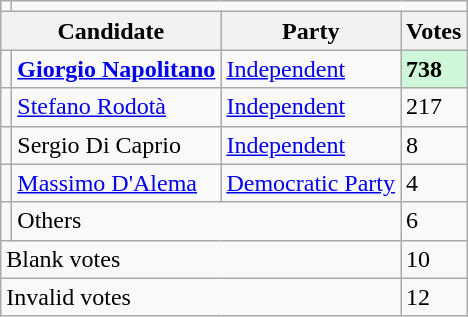<table class="wikitable" style="font-size: align=left">
<tr>
<td></td>
</tr>
<tr>
<th colspan=2>Candidate</th>
<th>Party</th>
<th>Votes</th>
</tr>
<tr>
<td bgcolor=></td>
<td><strong><a href='#'>Giorgio Napolitano</a></strong></td>
<td><a href='#'>Independent</a></td>
<td bgcolor=#CEF6D8><strong>738</strong></td>
</tr>
<tr>
<td bgcolor=></td>
<td><a href='#'>Stefano Rodotà</a></td>
<td><a href='#'>Independent</a></td>
<td>217</td>
</tr>
<tr>
<td bgcolor=></td>
<td>Sergio Di Caprio</td>
<td><a href='#'>Independent</a></td>
<td>8</td>
</tr>
<tr>
<td bgcolor=></td>
<td><a href='#'>Massimo D'Alema</a></td>
<td><a href='#'>Democratic Party</a></td>
<td>4</td>
</tr>
<tr>
<td bgcolor=></td>
<td colspan=2>Others</td>
<td>6</td>
</tr>
<tr>
<td colspan=3>Blank votes</td>
<td>10</td>
</tr>
<tr>
<td colspan=3>Invalid votes</td>
<td>12</td>
</tr>
</table>
